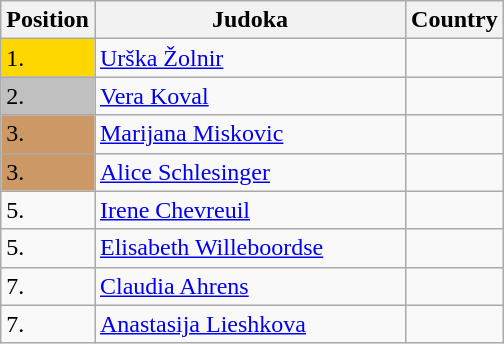<table class=wikitable>
<tr>
<th width=10>Position</th>
<th width=200>Judoka</th>
<th>Country</th>
</tr>
<tr>
<td bgcolor=gold>1.</td>
<td><a href='#'>Urška Žolnir</a></td>
<td></td>
</tr>
<tr>
<td bgcolor="silver">2.</td>
<td><a href='#'>Vera Koval</a></td>
<td></td>
</tr>
<tr>
<td bgcolor="CC9966">3.</td>
<td><a href='#'>Marijana Miskovic</a></td>
<td></td>
</tr>
<tr>
<td bgcolor="CC9966">3.</td>
<td><a href='#'>Alice Schlesinger</a></td>
<td></td>
</tr>
<tr>
<td>5.</td>
<td><a href='#'>Irene Chevreuil</a></td>
<td></td>
</tr>
<tr>
<td>5.</td>
<td><a href='#'>Elisabeth Willeboordse</a></td>
<td></td>
</tr>
<tr>
<td>7.</td>
<td><a href='#'>Claudia Ahrens</a></td>
<td></td>
</tr>
<tr>
<td>7.</td>
<td><a href='#'>Anastasija Lieshkova</a></td>
<td></td>
</tr>
</table>
